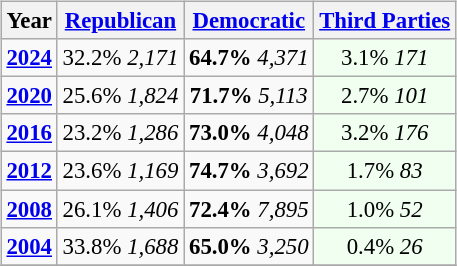<table class="wikitable" style="float:right; font-size:95%;">
<tr>
<th>Year</th>
<th><a href='#'>Republican</a></th>
<th><a href='#'>Democratic</a></th>
<th><a href='#'>Third Parties</a></th>
</tr>
<tr>
<td style="text-align:center;" ><strong><a href='#'>2024</a></strong></td>
<td style="text-align:center;" >32.2% <em>2,171</em></td>
<td style="text-align:center;" ><strong>64.7%</strong>  <em>4,371</em></td>
<td style="text-align:center; background:honeyDew;">3.1% <em>171</em></td>
</tr>
<tr>
<td style="text-align:center;" ><strong><a href='#'>2020</a></strong></td>
<td style="text-align:center;" >25.6% <em>1,824</em></td>
<td style="text-align:center;" ><strong>71.7%</strong>  <em>5,113</em></td>
<td style="text-align:center; background:honeyDew;">2.7% <em>101</em></td>
</tr>
<tr>
<td style="text-align:center;" ><strong><a href='#'>2016</a></strong></td>
<td style="text-align:center;" >23.2% <em>1,286</em></td>
<td style="text-align:center;" ><strong>73.0%</strong> <em>4,048</em></td>
<td style="text-align:center; background:honeyDew;">3.2% <em>176</em></td>
</tr>
<tr>
<td style="text-align:center;" ><strong><a href='#'>2012</a></strong></td>
<td style="text-align:center;" >23.6% <em>1,169</em></td>
<td style="text-align:center;" ><strong>74.7%</strong> <em>3,692</em></td>
<td style="text-align:center; background:honeyDew;">1.7% <em>83</em></td>
</tr>
<tr>
<td style="text-align:center;" ><strong><a href='#'>2008</a></strong></td>
<td style="text-align:center;" >26.1%  <em>1,406</em></td>
<td style="text-align:center;" ><strong>72.4%</strong> <em>7,895</em></td>
<td style="text-align:center; background:honeyDew;">1.0% <em>52</em></td>
</tr>
<tr>
<td style="text-align:center;" ><strong><a href='#'>2004</a></strong></td>
<td style="text-align:center;" >33.8% <em>1,688</em></td>
<td style="text-align:center;" ><strong>65.0%</strong>   <em>3,250</em></td>
<td style="text-align:center; background:honeyDew;">0.4% <em>26</em></td>
</tr>
<tr>
</tr>
</table>
